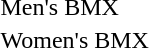<table>
<tr>
<td style="white-space: nowrap;">Men's BMX</td>
<td></td>
<td></td>
<td></td>
</tr>
<tr>
<td style="white-space: nowrap;">Women's BMX</td>
<td></td>
<td></td>
<td></td>
</tr>
</table>
